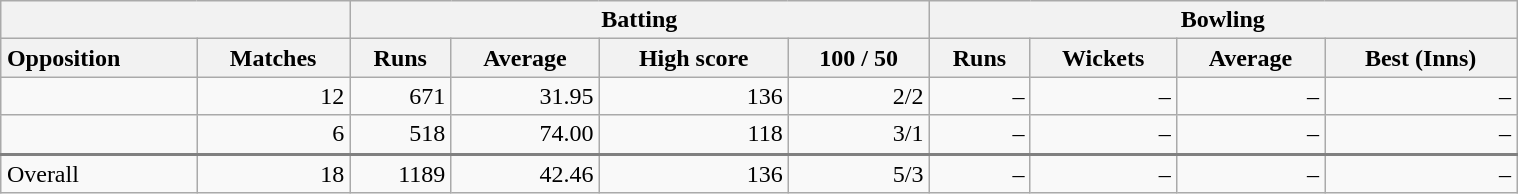<table class="wikitable" style="margin: 1em auto 1em auto" width="80%">
<tr>
<th colspan=2> </th>
<th colspan=4>Batting</th>
<th colspan=4>Bowling</th>
</tr>
<tr>
<th style="text-align:left;">Opposition</th>
<th>Matches</th>
<th>Runs</th>
<th>Average</th>
<th>High score</th>
<th>100 / 50</th>
<th>Runs</th>
<th>Wickets</th>
<th>Average</th>
<th>Best (Inns)</th>
</tr>
<tr style="text-align:right;">
<td style="text-align:left;"></td>
<td>12</td>
<td>671</td>
<td>31.95</td>
<td>136</td>
<td>2/2</td>
<td>–</td>
<td>–</td>
<td>–</td>
<td>–</td>
</tr>
<tr style="text-align:right;">
<td style="text-align:left;"></td>
<td>6</td>
<td>518</td>
<td>74.00</td>
<td>118</td>
<td>3/1</td>
<td>–</td>
<td>–</td>
<td>–</td>
<td>–</td>
</tr>
<tr style="text-align:right; border-top:solid 2px grey;">
<td style="text-align:left;">Overall</td>
<td>18</td>
<td>1189</td>
<td>42.46</td>
<td>136</td>
<td>5/3</td>
<td>–</td>
<td>–</td>
<td>–</td>
<td>–</td>
</tr>
</table>
